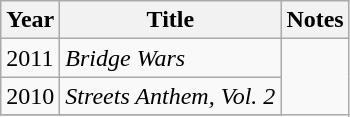<table class="wikitable">
<tr>
<th rowspan="1">Year</th>
<th rowspan="1">Title</th>
<th rowspan="1">Notes</th>
</tr>
<tr>
<td>2011</td>
<td><em>Bridge Wars</em><br></td>
</tr>
<tr>
<td>2010</td>
<td><em>Streets Anthem, Vol. 2</em><br></td>
</tr>
<tr>
</tr>
</table>
